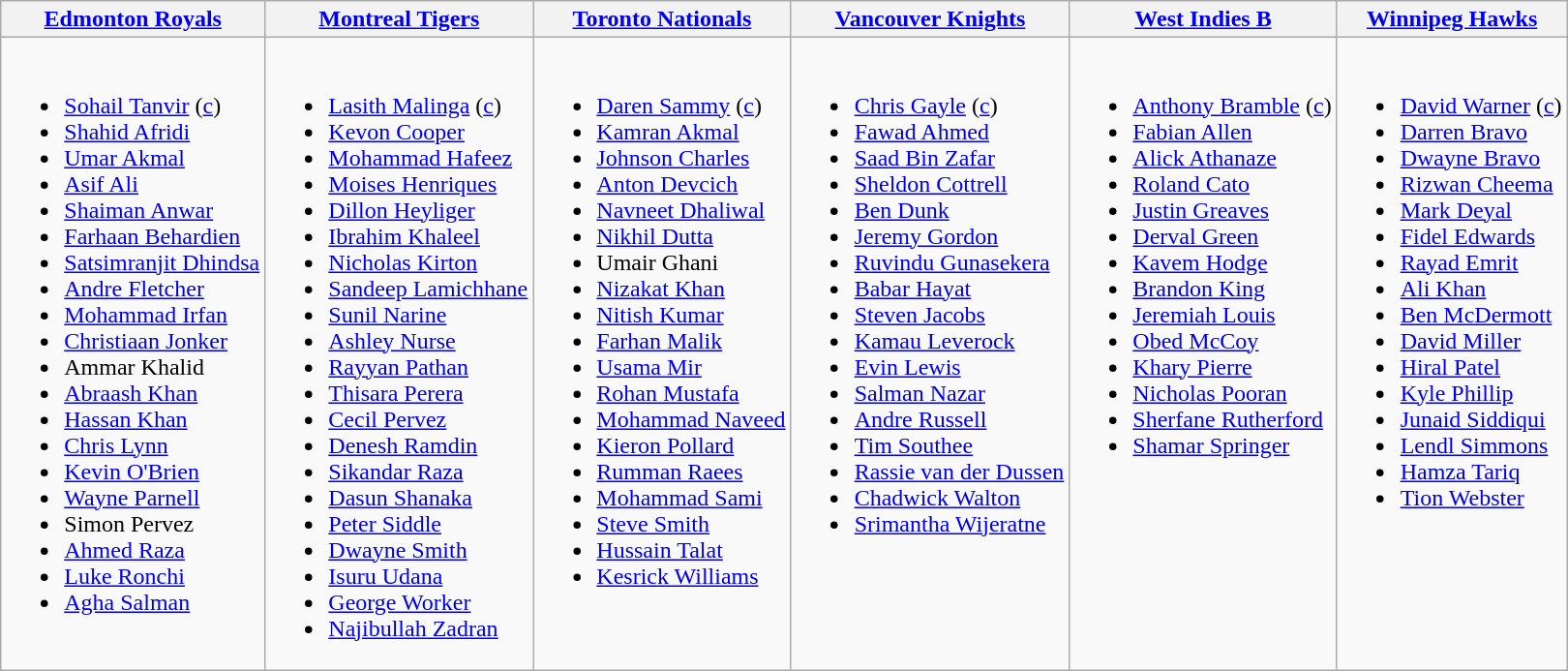<table class="wikitable">
<tr>
<th><a href='#'>Edmonton Royals</a></th>
<th><a href='#'>Montreal Tigers</a></th>
<th><a href='#'>Toronto Nationals</a></th>
<th><a href='#'>Vancouver Knights</a></th>
<th><a href='#'>West Indies B</a></th>
<th><a href='#'>Winnipeg Hawks</a></th>
</tr>
<tr>
<td valign=top><br><ul><li><a href='#'>Sohail Tanvir</a> (<a href='#'>c</a>)</li><li><a href='#'>Shahid Afridi</a></li><li><a href='#'>Umar Akmal</a></li><li><a href='#'>Asif Ali</a></li><li><a href='#'>Shaiman Anwar</a></li><li><a href='#'>Farhaan Behardien</a></li><li><a href='#'>Satsimranjit Dhindsa</a></li><li><a href='#'>Andre Fletcher</a></li><li><a href='#'>Mohammad Irfan</a></li><li><a href='#'>Christiaan Jonker</a></li><li>Ammar Khalid</li><li><a href='#'>Abraash Khan</a></li><li><a href='#'>Hassan Khan</a></li><li><a href='#'>Chris Lynn</a></li><li><a href='#'>Kevin O'Brien</a></li><li><a href='#'>Wayne Parnell</a></li><li>Simon Pervez</li><li><a href='#'>Ahmed Raza</a></li><li><a href='#'>Luke Ronchi</a></li><li><a href='#'>Agha Salman</a></li></ul></td>
<td valign=top><br><ul><li><a href='#'>Lasith Malinga</a> (<a href='#'>c</a>)</li><li><a href='#'>Kevon Cooper</a></li><li><a href='#'>Mohammad Hafeez</a></li><li><a href='#'>Moises Henriques</a></li><li><a href='#'>Dillon Heyliger</a></li><li><a href='#'>Ibrahim Khaleel</a></li><li><a href='#'>Nicholas Kirton</a></li><li><a href='#'>Sandeep Lamichhane</a></li><li><a href='#'>Sunil Narine</a></li><li><a href='#'>Ashley Nurse</a></li><li><a href='#'>Rayyan Pathan</a></li><li><a href='#'>Thisara Perera</a></li><li><a href='#'>Cecil Pervez</a></li><li><a href='#'>Denesh Ramdin</a></li><li><a href='#'>Sikandar Raza</a></li><li><a href='#'>Dasun Shanaka</a></li><li><a href='#'>Peter Siddle</a></li><li><a href='#'>Dwayne Smith</a></li><li><a href='#'>Isuru Udana</a></li><li><a href='#'>George Worker</a></li><li><a href='#'>Najibullah Zadran</a></li></ul></td>
<td valign=top><br><ul><li><a href='#'>Daren Sammy</a> (<a href='#'>c</a>)</li><li><a href='#'>Kamran Akmal</a></li><li><a href='#'>Johnson Charles</a></li><li><a href='#'>Anton Devcich</a></li><li><a href='#'>Navneet Dhaliwal</a></li><li><a href='#'>Nikhil Dutta</a></li><li>Umair Ghani</li><li><a href='#'>Nizakat Khan</a></li><li><a href='#'>Nitish Kumar</a></li><li><a href='#'>Farhan Malik</a></li><li><a href='#'>Usama Mir</a></li><li><a href='#'>Rohan Mustafa</a></li><li><a href='#'>Mohammad Naveed</a></li><li><a href='#'>Kieron Pollard</a></li><li><a href='#'>Rumman Raees</a></li><li><a href='#'>Mohammad Sami</a></li><li><a href='#'>Steve Smith</a></li><li><a href='#'>Hussain Talat</a></li><li><a href='#'>Kesrick Williams</a></li></ul></td>
<td valign=top><br><ul><li><a href='#'>Chris Gayle</a> (<a href='#'>c</a>)</li><li><a href='#'>Fawad Ahmed</a></li><li><a href='#'>Saad Bin Zafar</a></li><li><a href='#'>Sheldon Cottrell</a></li><li><a href='#'>Ben Dunk</a></li><li><a href='#'>Jeremy Gordon</a></li><li><a href='#'>Ruvindu Gunasekera</a></li><li><a href='#'>Babar Hayat</a></li><li><a href='#'>Steven Jacobs</a></li><li><a href='#'>Kamau Leverock</a></li><li><a href='#'>Evin Lewis</a></li><li><a href='#'>Salman Nazar</a></li><li><a href='#'>Andre Russell</a></li><li><a href='#'>Tim Southee</a></li><li><a href='#'>Rassie van der Dussen</a></li><li><a href='#'>Chadwick Walton</a></li><li><a href='#'>Srimantha Wijeratne</a></li></ul></td>
<td valign="top"><br><ul><li><a href='#'>Anthony Bramble</a> (<a href='#'>c</a>)</li><li><a href='#'>Fabian Allen</a></li><li><a href='#'>Alick Athanaze</a></li><li><a href='#'>Roland Cato</a></li><li><a href='#'>Justin Greaves</a></li><li><a href='#'>Derval Green</a></li><li><a href='#'>Kavem Hodge</a></li><li><a href='#'>Brandon King</a></li><li><a href='#'>Jeremiah Louis</a></li><li><a href='#'>Obed McCoy</a></li><li><a href='#'>Khary Pierre</a></li><li><a href='#'>Nicholas Pooran</a></li><li><a href='#'>Sherfane Rutherford</a></li><li><a href='#'>Shamar Springer</a></li></ul></td>
<td valign="top"><br><ul><li><a href='#'>David Warner</a> (<a href='#'>c</a>)</li><li><a href='#'>Darren Bravo</a></li><li><a href='#'>Dwayne Bravo</a></li><li><a href='#'>Rizwan Cheema</a></li><li><a href='#'>Mark Deyal</a></li><li><a href='#'>Fidel Edwards</a></li><li><a href='#'>Rayad Emrit</a></li><li><a href='#'>Ali Khan</a></li><li><a href='#'>Ben McDermott</a></li><li><a href='#'>David Miller</a></li><li><a href='#'>Hiral Patel</a></li><li><a href='#'>Kyle Phillip</a></li><li><a href='#'>Junaid Siddiqui</a></li><li><a href='#'>Lendl Simmons</a></li><li><a href='#'>Hamza Tariq</a></li><li><a href='#'>Tion Webster</a></li></ul></td>
</tr>
</table>
